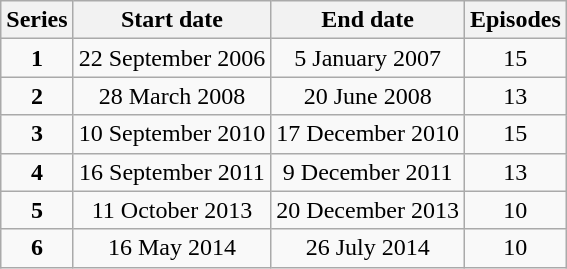<table class="wikitable" style="text-align:center;">
<tr>
<th>Series</th>
<th>Start date</th>
<th>End date</th>
<th>Episodes</th>
</tr>
<tr>
<td><strong>1</strong></td>
<td>22 September 2006</td>
<td>5 January 2007</td>
<td>15</td>
</tr>
<tr>
<td><strong>2</strong></td>
<td>28 March 2008</td>
<td>20 June 2008</td>
<td>13</td>
</tr>
<tr>
<td><strong>3</strong></td>
<td>10 September 2010</td>
<td>17 December 2010</td>
<td>15</td>
</tr>
<tr>
<td><strong>4</strong></td>
<td>16 September 2011</td>
<td>9 December 2011</td>
<td>13</td>
</tr>
<tr>
<td><strong>5</strong></td>
<td>11 October 2013</td>
<td>20 December 2013</td>
<td>10</td>
</tr>
<tr>
<td><strong>6</strong></td>
<td>16 May 2014</td>
<td>26 July 2014</td>
<td>10</td>
</tr>
</table>
